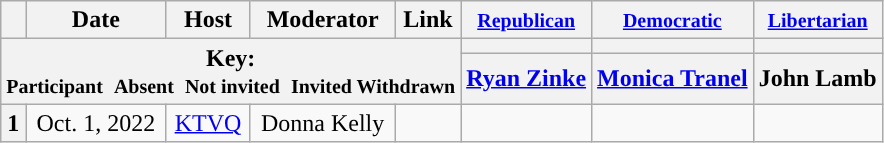<table class="wikitable" style="text-align:center;">
<tr>
<th scope="col"></th>
<th scope="col">Date</th>
<th scope="col">Host</th>
<th scope="col">Moderator</th>
<th scope="col">Link</th>
<th scope="col"><small><a href='#'>Republican</a></small></th>
<th scope="col"><small><a href='#'>Democratic</a></small></th>
<th scope="col"><small><a href='#'>Libertarian</a></small></th>
</tr>
<tr>
<th colspan="5" rowspan="2">Key:<br> <small>Participant </small>  <small>Absent </small>  <small>Not invited </small>  <small>Invited  Withdrawn</small></th>
<th scope="col" style="background:"></th>
<th scope="col" style="background:"></th>
<th scope="col" style="background:"></th>
</tr>
<tr>
<th scope="col"><a href='#'>Ryan Zinke</a></th>
<th scope="col"><a href='#'>Monica Tranel</a></th>
<th scope="col">John Lamb</th>
</tr>
<tr>
<th>1</th>
<td style="white-space:nowrap;">Oct. 1, 2022</td>
<td style="white-space:nowrap;"><a href='#'>KTVQ</a></td>
<td style="white-space:nowrap;">Donna Kelly</td>
<td style="white-space:nowrap;"></td>
<td></td>
<td></td>
<td></td>
</tr>
</table>
